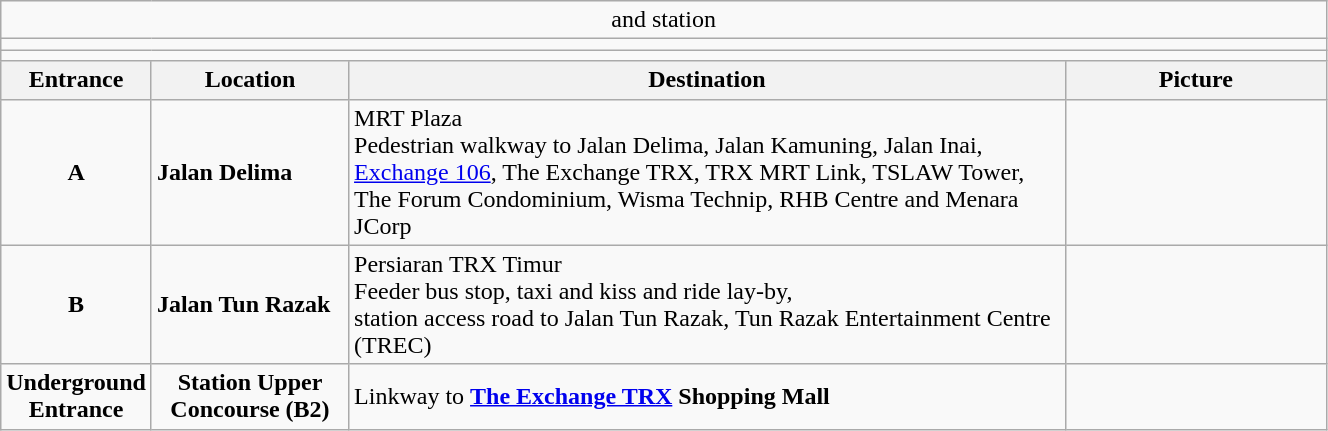<table class="wikitable" style="width:70%">
<tr>
<td colspan=4 align="center"> and  station</td>
</tr>
<tr>
<td colspan=4 align="center" bgcolor=></td>
</tr>
<tr>
<td colspan=4 align="center" bgcolor=></td>
</tr>
<tr>
<th style="width:10%">Entrance</th>
<th style="width:15%">Location</th>
<th style="width:55%">Destination</th>
<th style="width:20%">Picture</th>
</tr>
<tr>
<td align="center"><strong><span>A</span></strong></td>
<td><strong>Jalan Delima</strong></td>
<td>MRT Plaza<br>Pedestrian walkway to Jalan Delima, Jalan Kamuning, Jalan Inai, 
<a href='#'>Exchange 106</a>, The Exchange TRX, TRX MRT Link, TSLAW Tower, The Forum Condominium, Wisma Technip, RHB Centre and Menara JCorp</td>
<td></td>
</tr>
<tr>
<td align="center"><strong><span>B</span></strong></td>
<td><strong>Jalan Tun Razak</strong></td>
<td>Persiaran TRX Timur<br>Feeder bus stop, taxi and kiss and ride lay-by, <br>station access road to Jalan Tun Razak, Tun Razak Entertainment Centre (TREC)</td>
<td></td>
</tr>
<tr>
<td align="center"><strong>Underground Entrance</strong></td>
<td align="center"><strong>Station Upper Concourse (B2)</strong></td>
<td>Linkway to <strong><a href='#'>The Exchange TRX</a> Shopping Mall</strong></td>
<td></td>
</tr>
</table>
